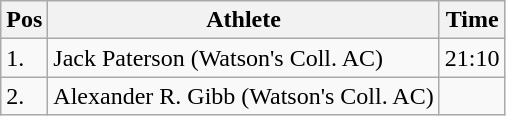<table class="wikitable">
<tr>
<th>Pos</th>
<th>Athlete</th>
<th>Time</th>
</tr>
<tr>
<td>1.</td>
<td>Jack Paterson (Watson's Coll. AC)</td>
<td>21:10</td>
</tr>
<tr>
<td>2.</td>
<td>Alexander R. Gibb (Watson's Coll. AC)</td>
<td></td>
</tr>
</table>
